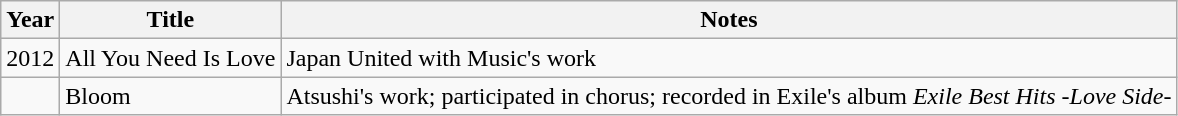<table class="wikitable">
<tr>
<th>Year</th>
<th>Title</th>
<th>Notes</th>
</tr>
<tr>
<td>2012</td>
<td>All You Need Is Love</td>
<td>Japan United with Music's work</td>
</tr>
<tr>
<td></td>
<td>Bloom</td>
<td>Atsushi's work; participated in chorus; recorded in Exile's album <em>Exile Best Hits -Love Side-</em></td>
</tr>
</table>
